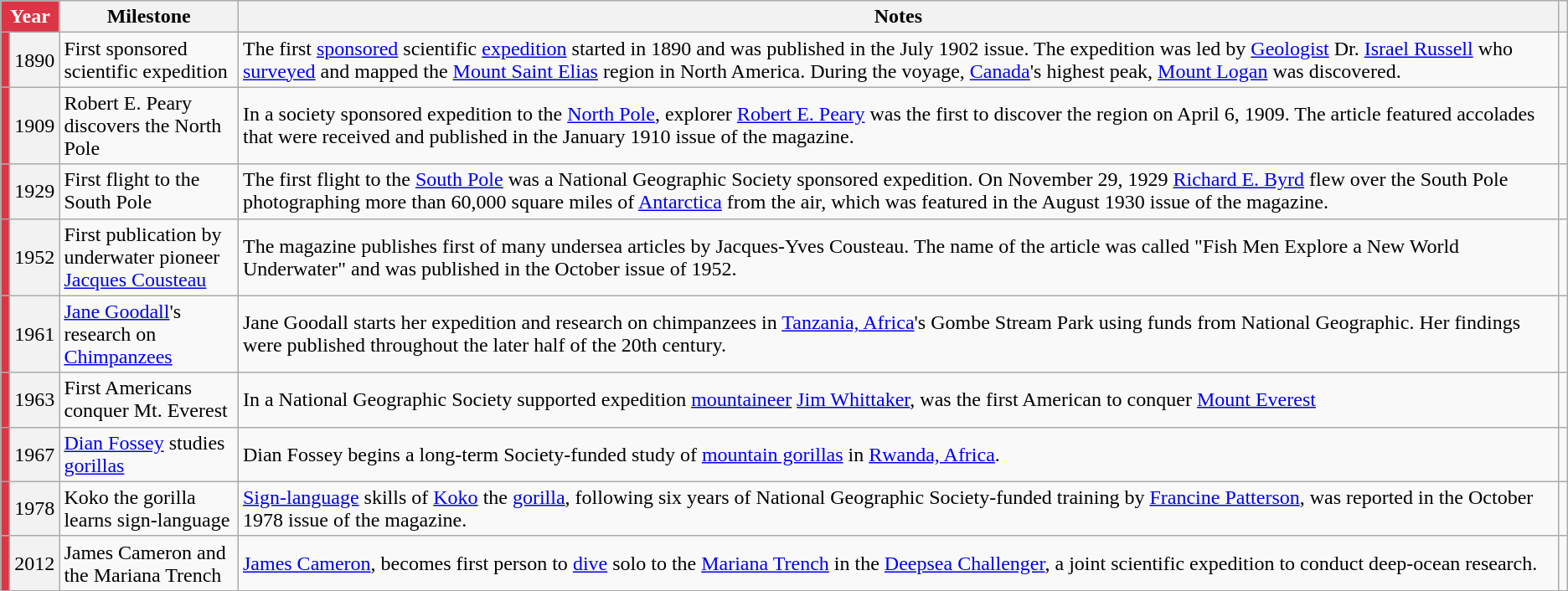<table class="wikitable sortable">
<tr>
<th scope="col" colspan="2" style="background-color:#dc3545; color:#fff;">Year</th>
<th scope="col">Milestone</th>
<th scope="col">Notes</th>
<th scope="col"></th>
</tr>
<tr>
<td scope="row" style="background-color:#dc3545; border-right:none;"></td>
<th style="font-weight:normal;">1890</th>
<td style="width:135px;">First sponsored scientific expedition</td>
<td>The first <a href='#'>sponsored</a> scientific <a href='#'>expedition</a> started in 1890 and was published in the July  1902 issue. The expedition was led by <a href='#'>Geologist</a> Dr. <a href='#'>Israel Russell</a> who <a href='#'>surveyed</a> and mapped the <a href='#'>Mount Saint Elias</a> region in North America. During the voyage, <a href='#'>Canada</a>'s highest peak, <a href='#'>Mount Logan</a> was discovered.</td>
<td></td>
</tr>
<tr>
<td scope="row" style="background-color:#dc3545; border-right:none;"></td>
<th style="font-weight:normal;">1909</th>
<td>Robert E. Peary discovers the North Pole</td>
<td>In a society sponsored expedition to the <a href='#'>North Pole</a>, explorer <a href='#'>Robert E. Peary</a> was the first to discover the  region on April 6, 1909. The article featured accolades that were received and published in the January 1910 issue of the magazine.</td>
<td></td>
</tr>
<tr>
<td scope="row" style="background-color:#dc3545; border-right:none;"></td>
<th style="font-weight:normal;">1929</th>
<td>First flight to the South Pole</td>
<td>The first flight to the <a href='#'>South Pole</a> was a National Geographic Society sponsored expedition. On November 29, 1929 <a href='#'>Richard E. Byrd</a> flew over the South Pole photographing more than 60,000 square miles of <a href='#'>Antarctica</a> from the air, which was featured in the August 1930 issue of the magazine.</td>
<td></td>
</tr>
<tr>
<td scope="row" style="background-color:#dc3545; border-right:none;"></td>
<th style="font-weight:normal;">1952</th>
<td>First publication by underwater pioneer <a href='#'>Jacques Cousteau</a></td>
<td>The magazine publishes first of many undersea articles by Jacques-Yves Cousteau. The name of the article was called "Fish Men Explore a New World Underwater" and was published in the October issue of 1952.</td>
<td></td>
</tr>
<tr>
<td scope="row" style="background-color:#dc3545; border-right:none;"></td>
<th style="font-weight:normal;">1961</th>
<td><a href='#'>Jane Goodall</a>'s research on <a href='#'>Chimpanzees</a></td>
<td>Jane Goodall starts her expedition and research on chimpanzees in <a href='#'>Tanzania, Africa</a>'s Gombe Stream Park using funds from National Geographic. Her findings were published throughout the later half of the 20th century.</td>
<td></td>
</tr>
<tr>
<td scope="row" style="background-color:#dc3545; border-right:none;"></td>
<th style="font-weight:normal;">1963</th>
<td>First Americans conquer Mt. Everest</td>
<td>In a National Geographic Society supported expedition <a href='#'>mountaineer</a> <a href='#'>Jim Whittaker</a>, was the first American to conquer <a href='#'>Mount Everest</a></td>
<td></td>
</tr>
<tr>
<td scope="row" style="background-color:#dc3545; border-right:none;"></td>
<th style="font-weight:normal;">1967</th>
<td><a href='#'>Dian Fossey</a> studies <a href='#'>gorillas</a></td>
<td>Dian Fossey begins a long-term Society-funded study of <a href='#'>mountain gorillas</a> in <a href='#'>Rwanda, Africa</a>.</td>
<td></td>
</tr>
<tr>
<td scope="row" style="background-color:#dc3545; border-right:none;"></td>
<th style="font-weight:normal;">1978</th>
<td>Koko the gorilla learns sign-language</td>
<td><a href='#'>Sign-language</a> skills of <a href='#'>Koko</a> the <a href='#'>gorilla</a>, following six years of National Geographic Society-funded training by <a href='#'>Francine Patterson</a>, was reported in the October 1978 issue of the magazine.</td>
<td></td>
</tr>
<tr>
<td scope="row" style="background-color:#dc3545; border-right:none;"></td>
<th style="font-weight:normal;">2012</th>
<td>James Cameron and the Mariana Trench</td>
<td><a href='#'>James Cameron</a>, becomes first person to <a href='#'>dive</a> solo to the <a href='#'>Mariana Trench</a> in the <a href='#'>Deepsea Challenger</a>, a joint scientific expedition to conduct deep-ocean research.</td>
<td><br></td>
</tr>
</table>
